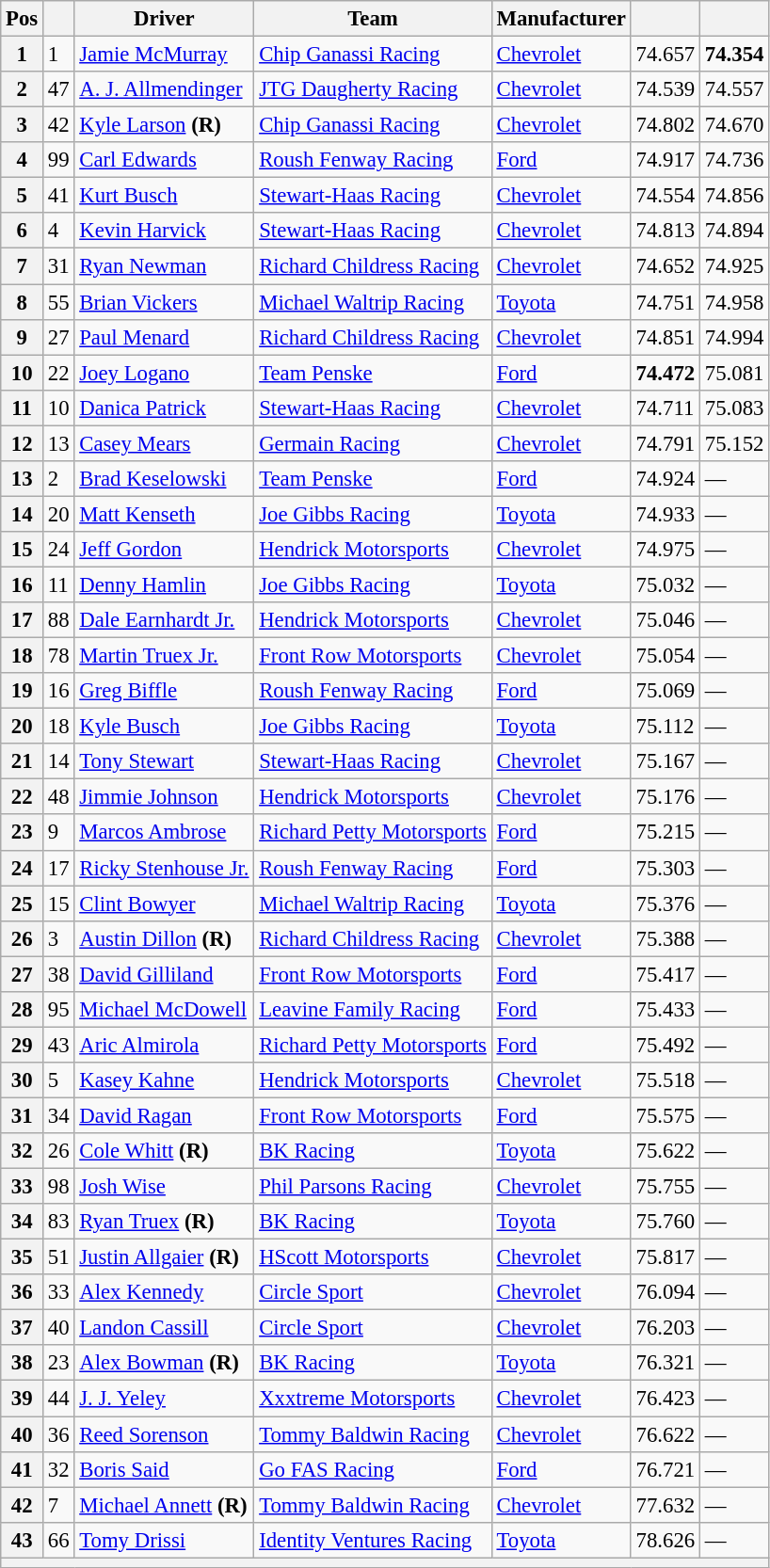<table class="wikitable" style="font-size:95%">
<tr>
<th>Pos</th>
<th></th>
<th>Driver</th>
<th>Team</th>
<th>Manufacturer</th>
<th></th>
<th></th>
</tr>
<tr>
<th>1</th>
<td>1</td>
<td><a href='#'>Jamie McMurray</a></td>
<td><a href='#'>Chip Ganassi Racing</a></td>
<td><a href='#'>Chevrolet</a></td>
<td>74.657</td>
<td><strong>74.354</strong></td>
</tr>
<tr>
<th>2</th>
<td>47</td>
<td><a href='#'>A. J. Allmendinger</a></td>
<td><a href='#'>JTG Daugherty Racing</a></td>
<td><a href='#'>Chevrolet</a></td>
<td>74.539</td>
<td>74.557</td>
</tr>
<tr>
<th>3</th>
<td>42</td>
<td><a href='#'>Kyle Larson</a> <strong>(R)</strong></td>
<td><a href='#'>Chip Ganassi Racing</a></td>
<td><a href='#'>Chevrolet</a></td>
<td>74.802</td>
<td>74.670</td>
</tr>
<tr>
<th>4</th>
<td>99</td>
<td><a href='#'>Carl Edwards</a></td>
<td><a href='#'>Roush Fenway Racing</a></td>
<td><a href='#'>Ford</a></td>
<td>74.917</td>
<td>74.736</td>
</tr>
<tr>
<th>5</th>
<td>41</td>
<td><a href='#'>Kurt Busch</a></td>
<td><a href='#'>Stewart-Haas Racing</a></td>
<td><a href='#'>Chevrolet</a></td>
<td>74.554</td>
<td>74.856</td>
</tr>
<tr>
<th>6</th>
<td>4</td>
<td><a href='#'>Kevin Harvick</a></td>
<td><a href='#'>Stewart-Haas Racing</a></td>
<td><a href='#'>Chevrolet</a></td>
<td>74.813</td>
<td>74.894</td>
</tr>
<tr>
<th>7</th>
<td>31</td>
<td><a href='#'>Ryan Newman</a></td>
<td><a href='#'>Richard Childress Racing</a></td>
<td><a href='#'>Chevrolet</a></td>
<td>74.652</td>
<td>74.925</td>
</tr>
<tr>
<th>8</th>
<td>55</td>
<td><a href='#'>Brian Vickers</a></td>
<td><a href='#'>Michael Waltrip Racing</a></td>
<td><a href='#'>Toyota</a></td>
<td>74.751</td>
<td>74.958</td>
</tr>
<tr>
<th>9</th>
<td>27</td>
<td><a href='#'>Paul Menard</a></td>
<td><a href='#'>Richard Childress Racing</a></td>
<td><a href='#'>Chevrolet</a></td>
<td>74.851</td>
<td>74.994</td>
</tr>
<tr>
<th>10</th>
<td>22</td>
<td><a href='#'>Joey Logano</a></td>
<td><a href='#'>Team Penske</a></td>
<td><a href='#'>Ford</a></td>
<td><strong>74.472</strong></td>
<td>75.081</td>
</tr>
<tr>
<th>11</th>
<td>10</td>
<td><a href='#'>Danica Patrick</a></td>
<td><a href='#'>Stewart-Haas Racing</a></td>
<td><a href='#'>Chevrolet</a></td>
<td>74.711</td>
<td>75.083</td>
</tr>
<tr>
<th>12</th>
<td>13</td>
<td><a href='#'>Casey Mears</a></td>
<td><a href='#'>Germain Racing</a></td>
<td><a href='#'>Chevrolet</a></td>
<td>74.791</td>
<td>75.152</td>
</tr>
<tr>
<th>13</th>
<td>2</td>
<td><a href='#'>Brad Keselowski</a></td>
<td><a href='#'>Team Penske</a></td>
<td><a href='#'>Ford</a></td>
<td>74.924</td>
<td>—</td>
</tr>
<tr>
<th>14</th>
<td>20</td>
<td><a href='#'>Matt Kenseth</a></td>
<td><a href='#'>Joe Gibbs Racing</a></td>
<td><a href='#'>Toyota</a></td>
<td>74.933</td>
<td>—</td>
</tr>
<tr>
<th>15</th>
<td>24</td>
<td><a href='#'>Jeff Gordon</a></td>
<td><a href='#'>Hendrick Motorsports</a></td>
<td><a href='#'>Chevrolet</a></td>
<td>74.975</td>
<td>—</td>
</tr>
<tr>
<th>16</th>
<td>11</td>
<td><a href='#'>Denny Hamlin</a></td>
<td><a href='#'>Joe Gibbs Racing</a></td>
<td><a href='#'>Toyota</a></td>
<td>75.032</td>
<td>—</td>
</tr>
<tr>
<th>17</th>
<td>88</td>
<td><a href='#'>Dale Earnhardt Jr.</a></td>
<td><a href='#'>Hendrick Motorsports</a></td>
<td><a href='#'>Chevrolet</a></td>
<td>75.046</td>
<td>—</td>
</tr>
<tr>
<th>18</th>
<td>78</td>
<td><a href='#'>Martin Truex Jr.</a></td>
<td><a href='#'>Front Row Motorsports</a></td>
<td><a href='#'>Chevrolet</a></td>
<td>75.054</td>
<td>—</td>
</tr>
<tr>
<th>19</th>
<td>16</td>
<td><a href='#'>Greg Biffle</a></td>
<td><a href='#'>Roush Fenway Racing</a></td>
<td><a href='#'>Ford</a></td>
<td>75.069</td>
<td>—</td>
</tr>
<tr>
<th>20</th>
<td>18</td>
<td><a href='#'>Kyle Busch</a></td>
<td><a href='#'>Joe Gibbs Racing</a></td>
<td><a href='#'>Toyota</a></td>
<td>75.112</td>
<td>—</td>
</tr>
<tr>
<th>21</th>
<td>14</td>
<td><a href='#'>Tony Stewart</a></td>
<td><a href='#'>Stewart-Haas Racing</a></td>
<td><a href='#'>Chevrolet</a></td>
<td>75.167</td>
<td>—</td>
</tr>
<tr>
<th>22</th>
<td>48</td>
<td><a href='#'>Jimmie Johnson</a></td>
<td><a href='#'>Hendrick Motorsports</a></td>
<td><a href='#'>Chevrolet</a></td>
<td>75.176</td>
<td>—</td>
</tr>
<tr>
<th>23</th>
<td>9</td>
<td><a href='#'>Marcos Ambrose</a></td>
<td><a href='#'>Richard Petty Motorsports</a></td>
<td><a href='#'>Ford</a></td>
<td>75.215</td>
<td>—</td>
</tr>
<tr>
<th>24</th>
<td>17</td>
<td><a href='#'>Ricky Stenhouse Jr.</a></td>
<td><a href='#'>Roush Fenway Racing</a></td>
<td><a href='#'>Ford</a></td>
<td>75.303</td>
<td>—</td>
</tr>
<tr>
<th>25</th>
<td>15</td>
<td><a href='#'>Clint Bowyer</a></td>
<td><a href='#'>Michael Waltrip Racing</a></td>
<td><a href='#'>Toyota</a></td>
<td>75.376</td>
<td>—</td>
</tr>
<tr>
<th>26</th>
<td>3</td>
<td><a href='#'>Austin Dillon</a> <strong>(R)</strong></td>
<td><a href='#'>Richard Childress Racing</a></td>
<td><a href='#'>Chevrolet</a></td>
<td>75.388</td>
<td>—</td>
</tr>
<tr>
<th>27</th>
<td>38</td>
<td><a href='#'>David Gilliland</a></td>
<td><a href='#'>Front Row Motorsports</a></td>
<td><a href='#'>Ford</a></td>
<td>75.417</td>
<td>—</td>
</tr>
<tr>
<th>28</th>
<td>95</td>
<td><a href='#'>Michael McDowell</a></td>
<td><a href='#'>Leavine Family Racing</a></td>
<td><a href='#'>Ford</a></td>
<td>75.433</td>
<td>—</td>
</tr>
<tr>
<th>29</th>
<td>43</td>
<td><a href='#'>Aric Almirola</a></td>
<td><a href='#'>Richard Petty Motorsports</a></td>
<td><a href='#'>Ford</a></td>
<td>75.492</td>
<td>—</td>
</tr>
<tr>
<th>30</th>
<td>5</td>
<td><a href='#'>Kasey Kahne</a></td>
<td><a href='#'>Hendrick Motorsports</a></td>
<td><a href='#'>Chevrolet</a></td>
<td>75.518</td>
<td>—</td>
</tr>
<tr>
<th>31</th>
<td>34</td>
<td><a href='#'>David Ragan</a></td>
<td><a href='#'>Front Row Motorsports</a></td>
<td><a href='#'>Ford</a></td>
<td>75.575</td>
<td>—</td>
</tr>
<tr>
<th>32</th>
<td>26</td>
<td><a href='#'>Cole Whitt</a> <strong>(R)</strong></td>
<td><a href='#'>BK Racing</a></td>
<td><a href='#'>Toyota</a></td>
<td>75.622</td>
<td>—</td>
</tr>
<tr>
<th>33</th>
<td>98</td>
<td><a href='#'>Josh Wise</a></td>
<td><a href='#'>Phil Parsons Racing</a></td>
<td><a href='#'>Chevrolet</a></td>
<td>75.755</td>
<td>—</td>
</tr>
<tr>
<th>34</th>
<td>83</td>
<td><a href='#'>Ryan Truex</a> <strong>(R)</strong></td>
<td><a href='#'>BK Racing</a></td>
<td><a href='#'>Toyota</a></td>
<td>75.760</td>
<td>—</td>
</tr>
<tr>
<th>35</th>
<td>51</td>
<td><a href='#'>Justin Allgaier</a> <strong>(R)</strong></td>
<td><a href='#'>HScott Motorsports</a></td>
<td><a href='#'>Chevrolet</a></td>
<td>75.817</td>
<td>—</td>
</tr>
<tr>
<th>36</th>
<td>33</td>
<td><a href='#'>Alex Kennedy</a></td>
<td><a href='#'>Circle Sport</a></td>
<td><a href='#'>Chevrolet</a></td>
<td>76.094</td>
<td>—</td>
</tr>
<tr>
<th>37</th>
<td>40</td>
<td><a href='#'>Landon Cassill</a></td>
<td><a href='#'>Circle Sport</a></td>
<td><a href='#'>Chevrolet</a></td>
<td>76.203</td>
<td>—</td>
</tr>
<tr>
<th>38</th>
<td>23</td>
<td><a href='#'>Alex Bowman</a> <strong>(R)</strong></td>
<td><a href='#'>BK Racing</a></td>
<td><a href='#'>Toyota</a></td>
<td>76.321</td>
<td>—</td>
</tr>
<tr>
<th>39</th>
<td>44</td>
<td><a href='#'>J. J. Yeley</a></td>
<td><a href='#'>Xxxtreme Motorsports</a></td>
<td><a href='#'>Chevrolet</a></td>
<td>76.423</td>
<td>—</td>
</tr>
<tr>
<th>40</th>
<td>36</td>
<td><a href='#'>Reed Sorenson</a></td>
<td><a href='#'>Tommy Baldwin Racing</a></td>
<td><a href='#'>Chevrolet</a></td>
<td>76.622</td>
<td>—</td>
</tr>
<tr>
<th>41</th>
<td>32</td>
<td><a href='#'>Boris Said</a></td>
<td><a href='#'>Go FAS Racing</a></td>
<td><a href='#'>Ford</a></td>
<td>76.721</td>
<td>—</td>
</tr>
<tr>
<th>42</th>
<td>7</td>
<td><a href='#'>Michael Annett</a> <strong>(R)</strong></td>
<td><a href='#'>Tommy Baldwin Racing</a></td>
<td><a href='#'>Chevrolet</a></td>
<td>77.632</td>
<td>—</td>
</tr>
<tr>
<th>43</th>
<td>66</td>
<td><a href='#'>Tomy Drissi</a></td>
<td><a href='#'>Identity Ventures Racing</a></td>
<td><a href='#'>Toyota</a></td>
<td>78.626</td>
<td>—</td>
</tr>
<tr>
<th colspan="7"></th>
</tr>
</table>
